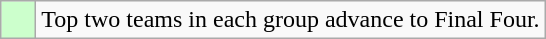<table class="wikitable">
<tr>
<td style="background:#cfc;">    </td>
<td>Top two teams in each group advance to Final Four.</td>
</tr>
</table>
